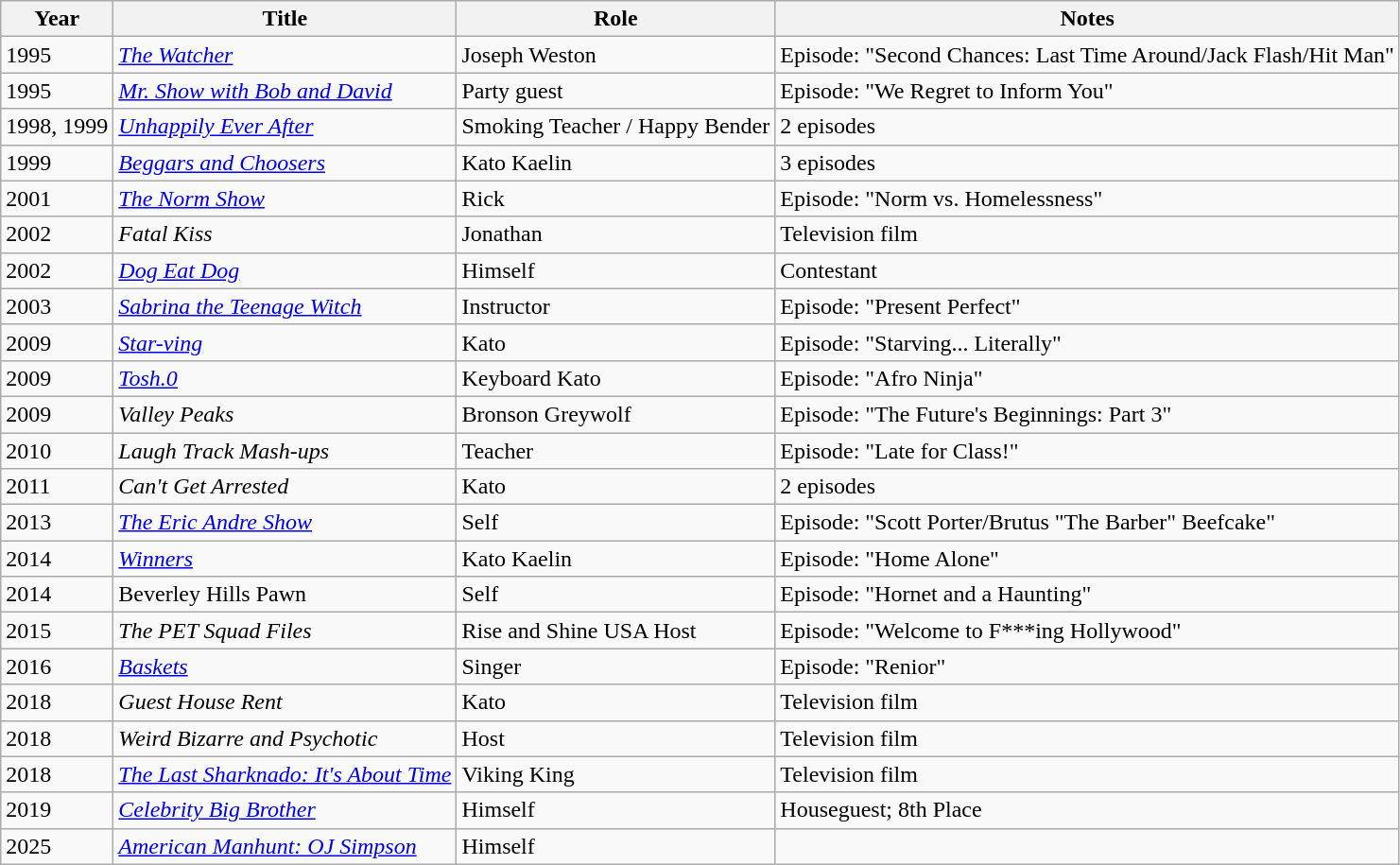<table class="wikitable">
<tr>
<th>Year</th>
<th>Title</th>
<th>Role</th>
<th>Notes</th>
</tr>
<tr>
<td>1995</td>
<td><a href='#'><em>The Watcher</em></a></td>
<td>Joseph Weston</td>
<td>Episode: "Second Chances: Last Time Around/Jack Flash/Hit Man"</td>
</tr>
<tr>
<td>1995</td>
<td><em><a href='#'>Mr. Show with Bob and David</a></em></td>
<td>Party guest</td>
<td>Episode: "We Regret to Inform You"</td>
</tr>
<tr>
<td>1998, 1999</td>
<td><em><a href='#'>Unhappily Ever After</a></em></td>
<td>Smoking Teacher / Happy Bender</td>
<td>2 episodes</td>
</tr>
<tr>
<td>1999</td>
<td><a href='#'><em>Beggars and Choosers</em></a></td>
<td>Kato Kaelin</td>
<td>3 episodes</td>
</tr>
<tr>
<td>2001</td>
<td><em><a href='#'>The Norm Show</a></em></td>
<td>Rick</td>
<td>Episode: "Norm vs. Homelessness"</td>
</tr>
<tr>
<td>2002</td>
<td><em>Fatal Kiss</em></td>
<td>Jonathan</td>
<td>Television film</td>
</tr>
<tr>
<td>2002</td>
<td><em><a href='#'>Dog Eat Dog</a></em></td>
<td>Himself</td>
<td>Contestant</td>
</tr>
<tr>
<td>2003</td>
<td><a href='#'><em>Sabrina the Teenage Witch</em></a></td>
<td>Instructor</td>
<td>Episode: "Present Perfect"</td>
</tr>
<tr>
<td>2009</td>
<td><em><a href='#'>Star-ving</a></em></td>
<td>Kato</td>
<td>Episode: "Starving... Literally"</td>
</tr>
<tr>
<td>2009</td>
<td><em><a href='#'>Tosh.0</a></em></td>
<td>Keyboard Kato</td>
<td>Episode: "Afro Ninja"</td>
</tr>
<tr>
<td>2009</td>
<td><em>Valley Peaks</em></td>
<td>Bronson Greywolf</td>
<td>Episode: "The Future's Beginnings: Part 3"</td>
</tr>
<tr>
<td>2010</td>
<td><em>Laugh Track Mash-ups</em></td>
<td>Teacher</td>
<td>Episode: "Late for Class!"</td>
</tr>
<tr>
<td>2011</td>
<td><em>Can't Get Arrested</em></td>
<td>Kato</td>
<td>2 episodes</td>
</tr>
<tr>
<td>2013</td>
<td><em><a href='#'>The Eric Andre Show</a></em></td>
<td>Self</td>
<td>Episode: "Scott Porter/Brutus "The Barber" Beefcake"</td>
</tr>
<tr>
<td>2014</td>
<td><a href='#'><em>Winners</em></a></td>
<td>Kato Kaelin</td>
<td>Episode: "Home Alone"</td>
</tr>
<tr>
<td>2014</td>
<td>Beverley Hills Pawn</td>
<td>Self</td>
<td>Episode: "Hornet and a Haunting"</td>
</tr>
<tr>
<td>2015</td>
<td><em>The PET Squad Files</em></td>
<td>Rise and Shine USA Host</td>
<td>Episode: "Welcome to F***ing Hollywood"</td>
</tr>
<tr>
<td>2016</td>
<td><a href='#'><em>Baskets</em></a></td>
<td>Singer</td>
<td>Episode: "Renior"</td>
</tr>
<tr>
<td>2018</td>
<td><em>Guest House Rent</em></td>
<td>Kato</td>
<td>Television film</td>
</tr>
<tr>
<td>2018</td>
<td><em>Weird Bizarre and Psychotic</em></td>
<td>Host</td>
<td>Television film</td>
</tr>
<tr>
<td>2018</td>
<td><em><a href='#'>The Last Sharknado: It's About Time</a></em></td>
<td>Viking King</td>
<td>Television film</td>
</tr>
<tr>
<td>2019</td>
<td><em><a href='#'>Celebrity Big Brother</a></em></td>
<td>Himself</td>
<td>Houseguest; 8th Place</td>
</tr>
<tr>
<td>2025</td>
<td><em><a href='#'>American Manhunt: OJ Simpson</a></em></td>
<td>Himself</td>
</tr>
</table>
